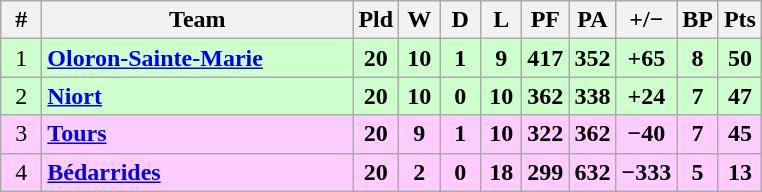<table class="wikitable" style="text-align: center;">
<tr>
<th width="20">#</th>
<th width="200">Team</th>
<th width="20">Pld</th>
<th width="20">W</th>
<th width="20">D</th>
<th width="20">L</th>
<th width="20">PF</th>
<th width="20">PA</th>
<th width="25">+/−</th>
<th width="20">BP</th>
<th width="20">Pts</th>
</tr>
<tr bgcolor=#ccffcc align=center>
<td>1</td>
<td align=left><strong><a href='#'>Oloron-Sainte-Marie</a></strong></td>
<td><strong>20</strong></td>
<td><strong>10</strong></td>
<td><strong>1</strong></td>
<td><strong>9</strong></td>
<td><strong>417</strong></td>
<td><strong>352</strong></td>
<td><strong>+65</strong></td>
<td><strong>8</strong></td>
<td><strong>50</strong></td>
</tr>
<tr bgcolor=#ccffcc align=center>
<td>2</td>
<td align=left><strong><a href='#'>Niort</a></strong></td>
<td><strong>20</strong></td>
<td><strong>10</strong></td>
<td><strong>0</strong></td>
<td><strong>10</strong></td>
<td><strong>362</strong></td>
<td><strong>338</strong></td>
<td><strong>+24</strong></td>
<td><strong>7</strong></td>
<td><strong>47</strong></td>
</tr>
<tr bgcolor=#ffccff align=center>
<td>3</td>
<td align=left><strong><a href='#'>Tours</a></strong></td>
<td><strong>20</strong></td>
<td><strong>9</strong></td>
<td><strong>1</strong></td>
<td><strong>10</strong></td>
<td><strong>322</strong></td>
<td><strong>362</strong></td>
<td><strong>−40</strong></td>
<td><strong>7</strong></td>
<td><strong>45</strong></td>
</tr>
<tr bgcolor=#ffccff align=center>
<td>4</td>
<td align=left><strong><a href='#'>Bédarrides</a></strong></td>
<td><strong>20</strong></td>
<td><strong>2</strong></td>
<td><strong>0</strong></td>
<td><strong>18</strong></td>
<td><strong>299</strong></td>
<td><strong>632</strong></td>
<td><strong>−333</strong></td>
<td><strong>5</strong></td>
<td><strong>13</strong></td>
</tr>
</table>
